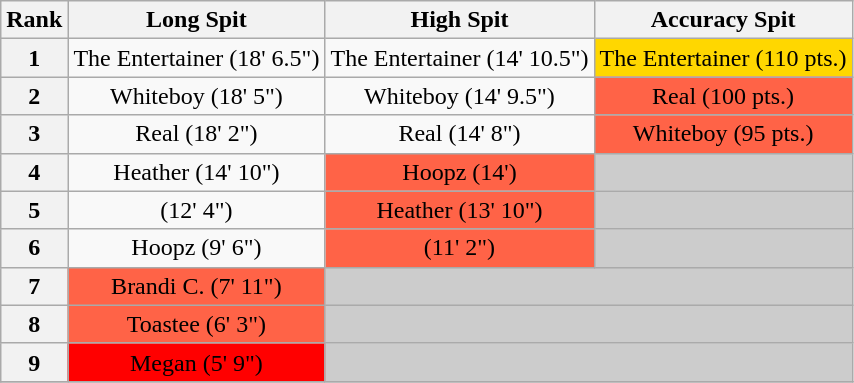<table class="wikitable" style="text-align:center">
<tr>
<th>Rank</th>
<th>Long Spit</th>
<th>High Spit</th>
<th>Accuracy Spit</th>
</tr>
<tr>
<th>1</th>
<td>The Entertainer (18' 6.5")</td>
<td>The Entertainer (14' 10.5")</td>
<td bgcolor="gold">The Entertainer (110 pts.)</td>
</tr>
<tr>
<th>2</th>
<td>Whiteboy (18' 5")</td>
<td>Whiteboy (14' 9.5")</td>
<td bgcolor="tomato">Real (100 pts.)</td>
</tr>
<tr>
<th>3</th>
<td>Real (18' 2")</td>
<td>Real (14' 8")</td>
<td bgcolor="tomato">Whiteboy (95 pts.)</td>
</tr>
<tr>
<th>4</th>
<td>Heather (14' 10")</td>
<td bgcolor="tomato">Hoopz (14')</td>
<td bgcolor="#CCCCCC"></td>
</tr>
<tr>
<th>5</th>
<td> (12' 4")</td>
<td bgcolor="tomato">Heather (13' 10")</td>
<td bgcolor="#CCCCCC"></td>
</tr>
<tr>
<th>6</th>
<td>Hoopz (9' 6")</td>
<td bgcolor="tomato"> (11' 2")</td>
<td bgcolor="#CCCCCC"></td>
</tr>
<tr>
<th>7</th>
<td bgcolor="tomato">Brandi C. (7' 11")</td>
<td bgcolor="#CCCCCC" colspan=2></td>
</tr>
<tr>
<th>8</th>
<td bgcolor="tomato">Toastee (6' 3")</td>
<td bgcolor="#CCCCCC" colspan=2></td>
</tr>
<tr>
<th>9</th>
<td bgcolor="red">Megan (5' 9")</td>
<td bgcolor="#CCCCCC" colspan=2></td>
</tr>
<tr>
</tr>
</table>
